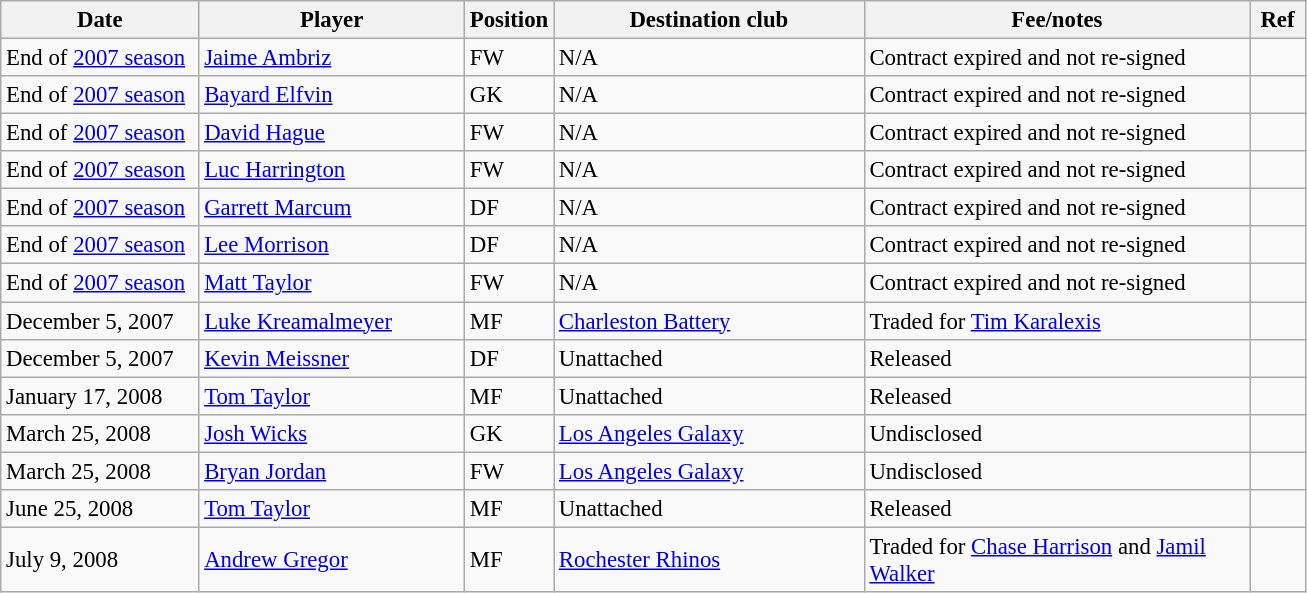<table class="wikitable" style="font-size:95%;">
<tr>
<th width=125px>Date</th>
<th width=170px>Player</th>
<th width=50px>Position</th>
<th width=200px>Destination club</th>
<th width=250px>Fee/notes</th>
<th width=30px>Ref</th>
</tr>
<tr>
<td>End of <a href='#'>2007 season</a></td>
<td> <a href='#'>Jaime Ambriz</a></td>
<td>FW</td>
<td>N/A</td>
<td>Contract expired and not re-signed</td>
<td></td>
</tr>
<tr>
<td>End of <a href='#'>2007 season</a></td>
<td> <a href='#'>Bayard Elfvin</a></td>
<td>GK</td>
<td>N/A</td>
<td>Contract expired and not re-signed</td>
<td></td>
</tr>
<tr>
<td>End of <a href='#'>2007 season</a></td>
<td> <a href='#'>David Hague</a></td>
<td>FW</td>
<td>N/A</td>
<td>Contract expired and not re-signed</td>
<td></td>
</tr>
<tr>
<td>End of <a href='#'>2007 season</a></td>
<td> <a href='#'>Luc Harrington</a></td>
<td>FW</td>
<td>N/A</td>
<td>Contract expired and not re-signed</td>
<td></td>
</tr>
<tr>
<td>End of <a href='#'>2007 season</a></td>
<td> <a href='#'>Garrett Marcum</a></td>
<td>DF</td>
<td>N/A</td>
<td>Contract expired and not re-signed</td>
<td></td>
</tr>
<tr>
<td>End of <a href='#'>2007 season</a></td>
<td> <a href='#'>Lee Morrison</a></td>
<td>DF</td>
<td>N/A</td>
<td>Contract expired and not re-signed</td>
<td></td>
</tr>
<tr>
<td>End of <a href='#'>2007 season</a></td>
<td> <a href='#'>Matt Taylor</a></td>
<td>FW</td>
<td>N/A</td>
<td>Contract expired and not re-signed</td>
<td></td>
</tr>
<tr>
<td>December 5, 2007</td>
<td> <a href='#'>Luke Kreamalmeyer</a></td>
<td>MF</td>
<td> <a href='#'>Charleston Battery</a></td>
<td>Traded for <a href='#'>Tim Karalexis</a></td>
<td></td>
</tr>
<tr>
<td>December 5, 2007</td>
<td> <a href='#'>Kevin Meissner</a></td>
<td>DF</td>
<td>Unattached</td>
<td>Released</td>
<td></td>
</tr>
<tr>
<td>January 17, 2008</td>
<td> <a href='#'>Tom Taylor</a></td>
<td>MF</td>
<td>Unattached</td>
<td>Released</td>
<td></td>
</tr>
<tr>
<td>March 25, 2008</td>
<td> <a href='#'>Josh Wicks</a></td>
<td>GK</td>
<td> <a href='#'>Los Angeles Galaxy</a></td>
<td>Undisclosed</td>
<td></td>
</tr>
<tr>
<td>March 25, 2008</td>
<td> <a href='#'>Bryan Jordan</a></td>
<td>FW</td>
<td> <a href='#'>Los Angeles Galaxy</a></td>
<td>Undisclosed</td>
<td></td>
</tr>
<tr>
<td>June 25, 2008</td>
<td> <a href='#'>Tom Taylor</a></td>
<td>MF</td>
<td>Unattached</td>
<td>Released</td>
<td></td>
</tr>
<tr>
<td>July 9, 2008</td>
<td> <a href='#'>Andrew Gregor</a></td>
<td>MF</td>
<td> <a href='#'>Rochester Rhinos</a></td>
<td>Traded for <a href='#'>Chase Harrison</a> and <a href='#'>Jamil Walker</a></td>
<td></td>
</tr>
</table>
